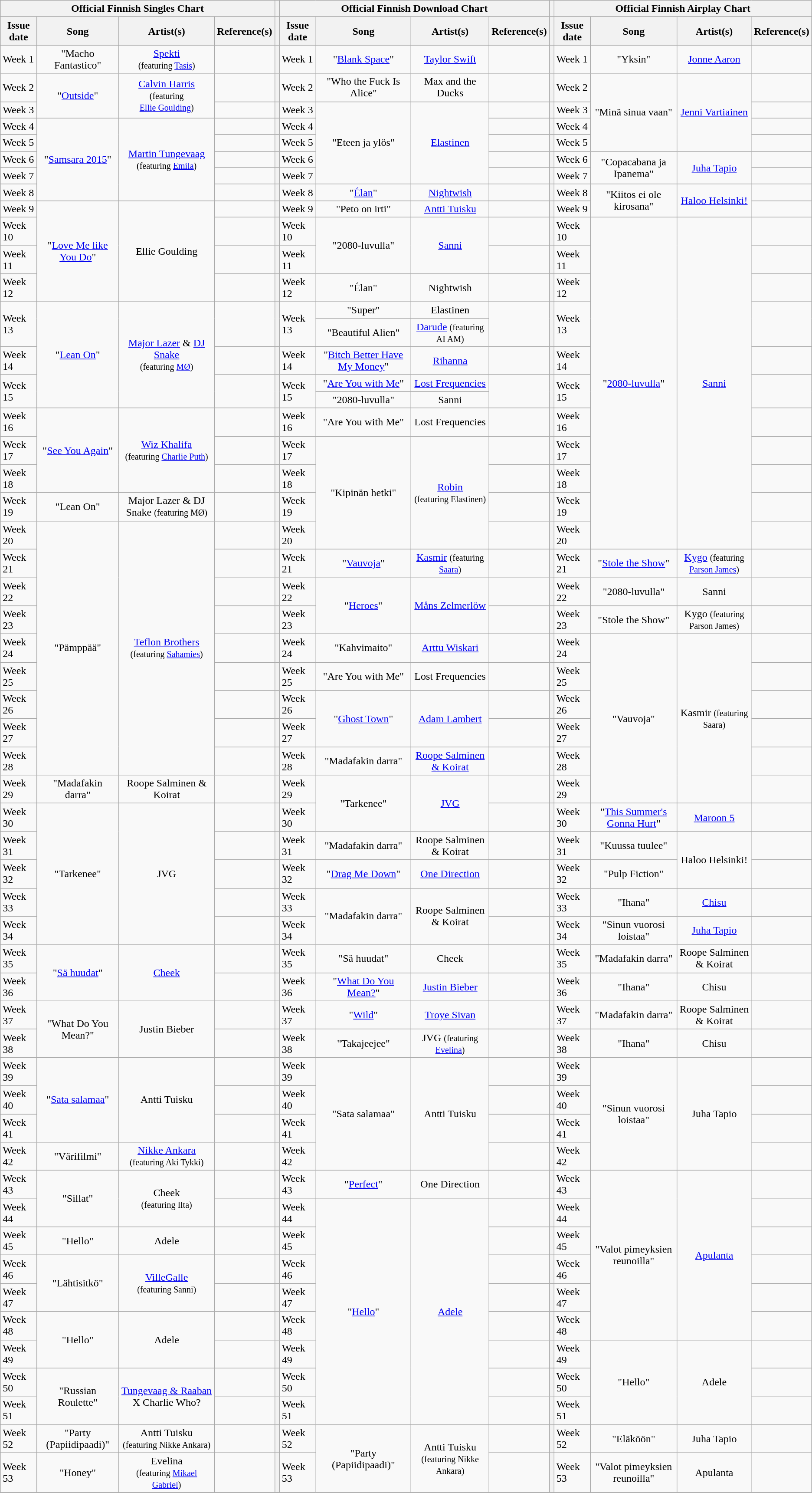<table class="wikitable">
<tr>
<th style="text-align: center;" colspan="4">Official Finnish Singles Chart</th>
<th style="text-align: center;" colspan="1"></th>
<th style="text-align: center;" colspan="4">Official Finnish Download Chart</th>
<th style="text-align: center;" colspan="1"></th>
<th style="text-align: center;" colspan="4">Official Finnish Airplay Chart</th>
</tr>
<tr>
<th style="text-align: center;">Issue date</th>
<th style="text-align: center;">Song</th>
<th style="text-align: center;">Artist(s)</th>
<th style="text-align: center;">Reference(s)</th>
<th style="text-align: center;"></th>
<th style="text-align: center;">Issue date</th>
<th style="text-align: center;">Song</th>
<th style="text-align: center;">Artist(s)</th>
<th style="text-align: center;">Reference(s)</th>
<th style="text-align: center;"></th>
<th style="text-align: center;">Issue date</th>
<th style="text-align: center;">Song</th>
<th style="text-align: center;">Artist(s)</th>
<th style="text-align: center;">Reference(s)</th>
</tr>
<tr>
<td>Week 1</td>
<td style="text-align: center;">"Macho Fantastico"</td>
<td style="text-align: center;"><a href='#'>Spekti</a><br><small>(featuring <a href='#'>Tasis</a>)</small></td>
<td style="text-align: center;"></td>
<th style="text-align: center;"></th>
<td style="text-align: left;">Week 1</td>
<td style="text-align: center;">"<a href='#'>Blank Space</a>"</td>
<td style="text-align: center;"><a href='#'>Taylor Swift</a></td>
<td style="text-align: center;"></td>
<th style="text-align: center;"></th>
<td style="text-align: left;">Week 1</td>
<td style="text-align: center;">"Yksin"</td>
<td style="text-align: center;"><a href='#'>Jonne Aaron</a></td>
<td style="text-align: center;"></td>
</tr>
<tr>
<td>Week 2</td>
<td style="text-align: center;" rowspan="2">"<a href='#'>Outside</a>"</td>
<td style="text-align: center;" rowspan="2"><a href='#'>Calvin Harris</a><br><small>(featuring<br><a href='#'>Ellie Goulding</a>)</small></td>
<td style="text-align: center;"></td>
<th style="text-align: center;"></th>
<td style="text-align: left;">Week 2</td>
<td style="text-align: center;">"Who the Fuck Is Alice"</td>
<td style="text-align: center;">Max and the Ducks</td>
<td style="text-align: center;"></td>
<th style="text-align: center;"></th>
<td style="text-align: left;">Week 2</td>
<td style="text-align: center;" rowspan="4">"Minä sinua vaan"</td>
<td style="text-align: center;" rowspan="4"><a href='#'>Jenni Vartiainen</a></td>
<td style="text-align: center;"> </td>
</tr>
<tr>
<td>Week 3</td>
<td style="text-align: center;"></td>
<th style="text-align: center;"></th>
<td style="text-align: left;">Week 3</td>
<td style="text-align: center;" rowspan="5">"Eteen ja ylös"</td>
<td style="text-align: center;" rowspan="5"><a href='#'>Elastinen</a></td>
<td style="text-align: center;"></td>
<th style="text-align: center;"></th>
<td style="text-align: left;">Week 3</td>
<td style="text-align: center;"></td>
</tr>
<tr>
<td>Week 4</td>
<td style="text-align: center;" rowspan="5">"<a href='#'>Samsara 2015</a>"</td>
<td style="text-align: center;" rowspan="5"><a href='#'>Martin Tungevaag</a><br><small>(featuring <a href='#'>Emila</a>)</small></td>
<td style="text-align: center;"></td>
<th style="text-align: center;"></th>
<td style="text-align: left;">Week 4</td>
<td style="text-align: center;"></td>
<th style="text-align: center;"></th>
<td style="text-align: left;">Week 4</td>
<td style="text-align: center;"></td>
</tr>
<tr>
<td>Week 5</td>
<td style="text-align: center;"></td>
<th style="text-align: center;"></th>
<td style="text-align: left;">Week 5</td>
<td style="text-align: center;"></td>
<th style="text-align: center;"></th>
<td style="text-align: left;">Week 5</td>
<td style="text-align: center;"></td>
</tr>
<tr>
<td>Week 6</td>
<td style="text-align: center;"></td>
<th style="text-align: center;"></th>
<td style="text-align: left;">Week 6</td>
<td style="text-align: center;"></td>
<th style="text-align: center;"></th>
<td style="text-align: left;">Week 6</td>
<td style="text-align: center;" rowspan="2">"Copacabana ja Ipanema"</td>
<td style="text-align: center;" rowspan="2"><a href='#'>Juha Tapio</a></td>
<td style="text-align: center;"></td>
</tr>
<tr>
<td>Week 7</td>
<td style="text-align: center;"></td>
<th style="text-align: center;"></th>
<td style="text-align: left;">Week 7</td>
<td style="text-align: center;"></td>
<th style="text-align: center;"></th>
<td style="text-align: left;">Week 7</td>
<td style="text-align: center;"></td>
</tr>
<tr>
<td>Week 8</td>
<td style="text-align: center;"></td>
<th style="text-align: center;"></th>
<td style="text-align: left;">Week 8</td>
<td style="text-align: center;">"<a href='#'>Élan</a>"</td>
<td style="text-align: center;"><a href='#'>Nightwish</a></td>
<td style="text-align: center;"></td>
<th style="text-align: center;"></th>
<td style="text-align: left;">Week 8</td>
<td style="text-align: center;" rowspan="2">"Kiitos ei ole kirosana"</td>
<td style="text-align: center;" rowspan="2"><a href='#'>Haloo Helsinki!</a></td>
<td style="text-align: center;"></td>
</tr>
<tr>
<td>Week 9</td>
<td style="text-align: center;" rowspan="4">"<a href='#'>Love Me like You Do</a>"</td>
<td style="text-align: center;" rowspan="4">Ellie Goulding</td>
<td style="text-align: center;"></td>
<th style="text-align: center;"></th>
<td style="text-align: left;">Week 9</td>
<td style="text-align: center;">"Peto on irti"</td>
<td style="text-align: center;"><a href='#'>Antti Tuisku</a></td>
<td style="text-align: center;"></td>
<th style="text-align: center;"></th>
<td style="text-align: left;">Week 9</td>
<td style="text-align: center;"></td>
</tr>
<tr>
<td>Week 10</td>
<td style="text-align: center;"></td>
<th style="text-align: center;"></th>
<td style="text-align: left;">Week 10</td>
<td style="text-align: center;" rowspan="2">"2080-luvulla"</td>
<td style="text-align: center;" rowspan="2"><a href='#'>Sanni</a></td>
<td style="text-align: center;"></td>
<th style="text-align: center;"></th>
<td style="text-align: left;">Week 10</td>
<td style="text-align: center;" rowspan="13">"<a href='#'>2080-luvulla</a>"</td>
<td style="text-align: center;" rowspan="13"><a href='#'>Sanni</a></td>
<td style="text-align: center;"></td>
</tr>
<tr>
<td>Week 11</td>
<td style="text-align: center;"></td>
<th style="text-align: center;"></th>
<td style="text-align: left;">Week 11</td>
<td style="text-align: center;"></td>
<th style="text-align: center;"></th>
<td style="text-align: left;">Week 11</td>
<td style="text-align: center;"></td>
</tr>
<tr>
<td>Week 12</td>
<td style="text-align: center;"></td>
<th style="text-align: center;"></th>
<td style="text-align: left;">Week 12</td>
<td style="text-align: center;">"Élan"</td>
<td style="text-align: center;">Nightwish</td>
<td style="text-align: center;"></td>
<th style="text-align: center;"></th>
<td style="text-align: left;">Week 12</td>
<td style="text-align: center;"></td>
</tr>
<tr>
<td rowspan="2">Week 13</td>
<td style="text-align: center;" rowspan="5">"<a href='#'>Lean On</a>"</td>
<td style="text-align: center;" rowspan="5"><a href='#'>Major Lazer</a> & <a href='#'>DJ Snake</a> <br> <small>(featuring <a href='#'>MØ</a>)</small></td>
<td style="text-align: center;" rowspan="2"></td>
<th style="text-align: center;" rowspan="2"></th>
<td style="text-align: left;" rowspan="2">Week 13</td>
<td style="text-align: center;">"Super"</td>
<td style="text-align: center;">Elastinen</td>
<td style="text-align: center;" rowspan="2"></td>
<th style="text-align: center;" rowspan="2"></th>
<td style="text-align: left;" rowspan="2">Week 13</td>
<td style="text-align: center;" rowspan="2"></td>
</tr>
<tr>
<td style="text-align: center;">"Beautiful Alien"</td>
<td style="text-align: center;"><a href='#'>Darude</a> <small>(featuring AI AM)</small></td>
</tr>
<tr>
<td>Week 14</td>
<td style="text-align: center;"></td>
<th style="text-align: center;"></th>
<td style="text-align: left;">Week 14</td>
<td style="text-align: center;">"<a href='#'>Bitch Better Have My Money</a>"</td>
<td style="text-align: center;"><a href='#'>Rihanna</a></td>
<td style="text-align: center;"></td>
<th style="text-align: center;"></th>
<td style="text-align: left;">Week 14</td>
<td style="text-align: center;"></td>
</tr>
<tr>
<td rowspan="2">Week 15</td>
<td style="text-align: center;" rowspan="2"></td>
<th style="text-align: center;" rowspan="2"></th>
<td style="text-align: left;" rowspan="2">Week 15</td>
<td style="text-align: center;">"<a href='#'>Are You with Me</a>"</td>
<td style="text-align: center;"><a href='#'>Lost Frequencies</a></td>
<td style="text-align: center;" rowspan="2"></td>
<th style="text-align: center;" rowspan="2"></th>
<td style="text-align: left;" rowspan="2">Week 15</td>
<td style="text-align: center;" rowspan="2"></td>
</tr>
<tr>
<td style="text-align: center;">"2080-luvulla"</td>
<td style="text-align: center;">Sanni</td>
</tr>
<tr>
<td>Week 16</td>
<td style="text-align: center;" rowspan="3">"<a href='#'>See You Again</a>"</td>
<td style="text-align: center;" rowspan="3"><a href='#'>Wiz Khalifa</a> <br><small>(featuring <a href='#'>Charlie Puth</a>)</small></td>
<td style="text-align: center;"></td>
<th style="text-align: center;"></th>
<td style="text-align: left;">Week 16</td>
<td style="text-align: center;">"Are You with Me"</td>
<td style="text-align: center;">Lost Frequencies</td>
<td style="text-align: center;"></td>
<th style="text-align: center;"></th>
<td style="text-align: left;">Week 16</td>
<td style="text-align: center;"></td>
</tr>
<tr>
<td>Week 17</td>
<td style="text-align: center;"></td>
<th style="text-align: center;"></th>
<td style="text-align: left;">Week 17</td>
<td style="text-align: center;" rowspan="4">"Kipinän hetki"</td>
<td style="text-align: center;" rowspan="4"><a href='#'>Robin</a> <br><small>(featuring Elastinen)</small></td>
<td style="text-align: center;"></td>
<th style="text-align: center;"></th>
<td style="text-align: left;">Week 17</td>
<td style="text-align: center;"></td>
</tr>
<tr>
<td>Week 18</td>
<td style="text-align: center;"></td>
<th style="text-align: center;"></th>
<td style="text-align: left;">Week 18</td>
<td style="text-align: center;"></td>
<th style="text-align: center;"></th>
<td style="text-align: left;">Week 18</td>
<td style="text-align: center;"></td>
</tr>
<tr>
<td>Week 19</td>
<td style="text-align: center;">"Lean On"</td>
<td style="text-align: center;">Major Lazer & DJ Snake <small>(featuring MØ)</small></td>
<td style="text-align: center;"></td>
<th style="text-align: center;"></th>
<td style="text-align: left;">Week 19</td>
<td style="text-align: center;"></td>
<th style="text-align: center;"></th>
<td style="text-align: left;">Week 19</td>
<td style="text-align: center;"></td>
</tr>
<tr>
<td>Week 20</td>
<td style="text-align: center;" rowspan="9">"Pämppää"</td>
<td style="text-align: center;" rowspan="9"><a href='#'>Teflon Brothers</a> <small>(featuring <a href='#'>Sahamies</a>)</small></td>
<td style="text-align: center;"></td>
<th style="text-align: center;"></th>
<td style="text-align: left;">Week 20</td>
<td style="text-align: center;"></td>
<th style="text-align: center;"></th>
<td style="text-align: left;">Week 20</td>
<td style="text-align: center;"></td>
</tr>
<tr>
<td>Week 21</td>
<td style="text-align: center;"></td>
<th style="text-align: center;"></th>
<td style="text-align: left;">Week 21</td>
<td style="text-align: center;">"<a href='#'>Vauvoja</a>"</td>
<td style="text-align: center;"><a href='#'>Kasmir</a> <small>(featuring <a href='#'>Saara</a>)</small></td>
<td style="text-align: center;"></td>
<th style="text-align: center;"></th>
<td style="text-align: left;">Week 21</td>
<td style="text-align: center;">"<a href='#'>Stole the Show</a>"</td>
<td style="text-align: center;"><a href='#'>Kygo</a> <small>(featuring <a href='#'>Parson James</a>)</small></td>
<td style="text-align: center;"></td>
</tr>
<tr>
<td>Week 22</td>
<td style="text-align: center;"></td>
<th style="text-align: center;"></th>
<td style="text-align: left;">Week 22</td>
<td style="text-align: center;" rowspan="2">"<a href='#'>Heroes</a>"</td>
<td style="text-align: center;" rowspan="2"><a href='#'>Måns Zelmerlöw</a></td>
<td style="text-align: center;"></td>
<th style="text-align: center;"></th>
<td style="text-align: left;">Week 22</td>
<td style="text-align: center;">"2080-luvulla"</td>
<td style="text-align: center;">Sanni</td>
<td style="text-align: center;"></td>
</tr>
<tr>
<td>Week 23</td>
<td style="text-align: center;"></td>
<th style="text-align: center;"></th>
<td style="text-align: left;">Week 23</td>
<td style="text-align: center;"></td>
<th style="text-align: center;"></th>
<td style="text-align: left;">Week 23</td>
<td style="text-align: center;">"Stole the Show"</td>
<td style="text-align: center;">Kygo <small>(featuring Parson James)</small></td>
<td style="text-align: center;"></td>
</tr>
<tr>
<td>Week 24</td>
<td style="text-align: center;"></td>
<th style="text-align: center;"></th>
<td style="text-align: left;">Week 24</td>
<td style="text-align: center;">"Kahvimaito"</td>
<td style="text-align: center;"><a href='#'>Arttu Wiskari</a></td>
<td style="text-align: center;"></td>
<th style="text-align: center;"></th>
<td style="text-align: left;">Week 24</td>
<td style="text-align: center;" rowspan="6">"Vauvoja"</td>
<td style="text-align: center;" rowspan="6">Kasmir <small>(featuring Saara)</small></td>
<td style="text-align: center;"></td>
</tr>
<tr>
<td>Week 25</td>
<td style="text-align: center;"></td>
<th style="text-align: center;"></th>
<td style="text-align: left;">Week 25</td>
<td style="text-align: center;">"Are You with Me"</td>
<td style="text-align: center;">Lost Frequencies</td>
<td style="text-align: center;"></td>
<th style="text-align: center;"></th>
<td style="text-align: left;">Week 25</td>
<td style="text-align: center;"></td>
</tr>
<tr>
<td>Week 26</td>
<td style="text-align: center;"></td>
<th style="text-align: center;"></th>
<td style="text-align: left;">Week 26</td>
<td style="text-align: center;" rowspan="2">"<a href='#'>Ghost Town</a>"</td>
<td style="text-align: center;" rowspan="2"><a href='#'>Adam Lambert</a></td>
<td style="text-align: center;"></td>
<th style="text-align: center;"></th>
<td style="text-align: left;">Week 26</td>
<td style="text-align: center;"></td>
</tr>
<tr>
<td>Week 27</td>
<td style="text-align: center;"></td>
<th style="text-align: center;"></th>
<td style="text-align: left;">Week 27</td>
<td style="text-align: center;"></td>
<th style="text-align: center;"></th>
<td style="text-align: left;">Week 27</td>
<td style="text-align: center;"></td>
</tr>
<tr>
<td>Week 28</td>
<td style="text-align: center;"></td>
<th style="text-align: center;"></th>
<td style="text-align: left;">Week 28</td>
<td style="text-align: center;">"Madafakin darra"</td>
<td style="text-align: center;"><a href='#'>Roope Salminen & Koirat</a></td>
<td style="text-align: center;"></td>
<th style="text-align: center;"></th>
<td style="text-align: left;">Week 28</td>
<td style="text-align: center;"> </td>
</tr>
<tr>
<td>Week 29</td>
<td style="text-align: center;">"Madafakin darra"</td>
<td style="text-align: center;">Roope Salminen & Koirat</td>
<td style="text-align: center;"></td>
<th style="text-align: center;"></th>
<td style="text-align: left;">Week 29</td>
<td style="text-align: center;" rowspan="2">"Tarkenee"</td>
<td style="text-align: center;" rowspan="2"><a href='#'>JVG</a></td>
<td style="text-align: center;"></td>
<th style="text-align: center;"></th>
<td style="text-align: left;">Week 29</td>
<td style="text-align: center;"></td>
</tr>
<tr>
<td>Week 30</td>
<td style="text-align: center;" rowspan="5">"Tarkenee"</td>
<td style="text-align: center;" rowspan="5">JVG</td>
<td style="text-align: center;"></td>
<th style="text-align: center;"></th>
<td style="text-align: left;">Week 30</td>
<td style="text-align: center;"></td>
<th style="text-align: center;"></th>
<td style="text-align: left;">Week 30</td>
<td style="text-align: center;">"<a href='#'>This Summer's Gonna Hurt</a>"</td>
<td style="text-align: center;"><a href='#'>Maroon 5</a></td>
<td style="text-align: center;"></td>
</tr>
<tr>
<td>Week 31</td>
<td style="text-align: center;"></td>
<th style="text-align: center;"></th>
<td style="text-align: left;">Week 31</td>
<td style="text-align: center;">"Madafakin darra"</td>
<td style="text-align: center;">Roope Salminen & Koirat</td>
<td style="text-align: center;"></td>
<th style="text-align: center;"></th>
<td style="text-align: left;">Week 31</td>
<td style="text-align: center;">"Kuussa tuulee"</td>
<td style="text-align: center;" rowspan="2">Haloo Helsinki!</td>
<td style="text-align: center;"></td>
</tr>
<tr>
<td>Week 32</td>
<td style="text-align: center;"></td>
<th style="text-align: center;"></th>
<td style="text-align: left;">Week 32</td>
<td style="text-align: center;">"<a href='#'>Drag Me Down</a>"</td>
<td style="text-align: center;"><a href='#'>One Direction</a></td>
<td style="text-align: center;"></td>
<th style="text-align: center;"></th>
<td style="text-align: left;">Week 32</td>
<td style="text-align: center;">"Pulp Fiction"</td>
<td style="text-align: center;"></td>
</tr>
<tr>
<td>Week 33</td>
<td style="text-align: center;"></td>
<th style="text-align: center;"></th>
<td style="text-align: left;">Week 33</td>
<td style="text-align: center;" rowspan="2">"Madafakin darra"</td>
<td style="text-align: center;" rowspan="2">Roope Salminen & Koirat</td>
<td style="text-align: center;"></td>
<th style="text-align: center;"></th>
<td style="text-align: left;">Week 33</td>
<td style="text-align: center;">"Ihana"</td>
<td style="text-align: center;"><a href='#'>Chisu</a></td>
<td style="text-align: center;"></td>
</tr>
<tr>
<td>Week 34</td>
<td style="text-align: center;"></td>
<th style="text-align: center;"></th>
<td style="text-align: left;">Week 34</td>
<td style="text-align: center;"></td>
<th style="text-align: center;"></th>
<td style="text-align: left;">Week 34</td>
<td style="text-align: center;">"Sinun vuorosi loistaa"</td>
<td style="text-align: center;"><a href='#'>Juha Tapio</a></td>
<td style="text-align: center;"></td>
</tr>
<tr>
<td>Week 35</td>
<td style="text-align: center;" rowspan="2">"<a href='#'>Sä huudat</a>"</td>
<td style="text-align: center;" rowspan="2"><a href='#'>Cheek</a></td>
<td style="text-align: center;"></td>
<th style="text-align: center;"></th>
<td style="text-align: left;">Week 35</td>
<td style="text-align: center;">"Sä huudat"</td>
<td style="text-align: center;">Cheek</td>
<td style="text-align: center;"></td>
<th style="text-align: center;"></th>
<td style="text-align: left;">Week 35</td>
<td style="text-align: center;">"Madafakin darra"</td>
<td style="text-align: center;">Roope Salminen & Koirat</td>
<td style="text-align: center;"></td>
</tr>
<tr>
<td>Week 36</td>
<td style="text-align: center;"></td>
<th style="text-align: center;"></th>
<td style="text-align: left;">Week 36</td>
<td style="text-align: center;">"<a href='#'>What Do You Mean?</a>"</td>
<td style="text-align: center;"><a href='#'>Justin Bieber</a></td>
<td style="text-align: center;"></td>
<th style="text-align: center;"></th>
<td style="text-align: left;">Week 36</td>
<td style="text-align: center;">"Ihana"</td>
<td style="text-align: center;">Chisu</td>
<td style="text-align: center;"></td>
</tr>
<tr>
<td>Week 37</td>
<td style="text-align: center;" rowspan="2">"What Do You Mean?"</td>
<td style="text-align: center;" rowspan="2">Justin Bieber</td>
<td style="text-align: center;"></td>
<th style="text-align: center;"></th>
<td style="text-align: left;">Week 37</td>
<td style="text-align: center;">"<a href='#'>Wild</a>"</td>
<td style="text-align: center;"><a href='#'>Troye Sivan</a></td>
<td style="text-align: center;"></td>
<th style="text-align: center;"></th>
<td style="text-align: left;">Week 37</td>
<td style="text-align: center;">"Madafakin darra"</td>
<td style="text-align: center;">Roope Salminen & Koirat</td>
<td style="text-align: center;"></td>
</tr>
<tr>
<td>Week 38</td>
<td style="text-align: center;"></td>
<th style="text-align: center;"></th>
<td style="text-align: left;">Week 38</td>
<td style="text-align: center;">"Takajeejee"</td>
<td style="text-align: center;">JVG <small>(featuring <a href='#'>Evelina</a>)</small></td>
<td style="text-align: center;"></td>
<th style="text-align: center;"></th>
<td style="text-align: left;">Week 38</td>
<td style="text-align: center;">"Ihana"</td>
<td style="text-align: center;">Chisu</td>
<td style="text-align: center;"></td>
</tr>
<tr>
<td>Week 39</td>
<td style="text-align: center;" rowspan="3">"<a href='#'>Sata salamaa</a>"</td>
<td style="text-align: center;" rowspan="3">Antti Tuisku</td>
<td style="text-align: center;"></td>
<th style="text-align: center;"></th>
<td style="text-align: left;">Week 39</td>
<td style="text-align: center;" rowspan="4">"Sata salamaa"</td>
<td style="text-align: center;" rowspan="4">Antti Tuisku</td>
<td style="text-align: center;"></td>
<th style="text-align: center;"></th>
<td style="text-align: left;">Week 39</td>
<td style="text-align: center;" rowspan="4">"Sinun vuorosi loistaa"</td>
<td style="text-align: center;" rowspan="4">Juha Tapio</td>
<td style="text-align: center;"></td>
</tr>
<tr>
<td>Week 40</td>
<td style="text-align: center;"></td>
<th style="text-align: center;"></th>
<td style="text-align: left;">Week 40</td>
<td style="text-align: center;"></td>
<th style="text-align: center;"></th>
<td style="text-align: left;">Week 40</td>
<td style="text-align: center;"></td>
</tr>
<tr>
<td>Week 41</td>
<td style="text-align: center;"></td>
<th style="text-align: center;"></th>
<td style="text-align: left;">Week 41</td>
<td style="text-align: center;"></td>
<th style="text-align: center;"></th>
<td style="text-align: left;">Week 41</td>
<td style="text-align: center;"></td>
</tr>
<tr>
<td>Week 42</td>
<td style="text-align: center;">"Värifilmi"</td>
<td style="text-align: center;"><a href='#'>Nikke Ankara</a><br><small>(featuring Aki Tykki)</small></td>
<td style="text-align: center;"></td>
<th style="text-align: center;"></th>
<td style="text-align: left;">Week 42</td>
<td style="text-align: center;"></td>
<th style="text-align: center;"></th>
<td style="text-align: left;">Week 42</td>
<td style="text-align: center;"></td>
</tr>
<tr>
<td>Week 43</td>
<td style="text-align: center;" rowspan="2">"Sillat"</td>
<td style="text-align: center;" rowspan="2">Cheek<br><small>(featuring Ilta)</small></td>
<td style="text-align: center;"></td>
<th style="text-align: center;"></th>
<td style="text-align: left;">Week 43</td>
<td style="text-align: center;">"<a href='#'>Perfect</a>"</td>
<td style="text-align: center;">One Direction</td>
<td style="text-align: center;"></td>
<th style="text-align: center;"></th>
<td style="text-align: left;">Week 43</td>
<td style="text-align: center;" rowspan="6">"Valot pimeyksien reunoilla"</td>
<td style="text-align: center;" rowspan="6"><a href='#'>Apulanta</a></td>
<td style="text-align: center;"></td>
</tr>
<tr>
<td>Week 44</td>
<td style="text-align: center;"></td>
<th style="text-align: center;"></th>
<td style="text-align: left;">Week 44</td>
<td style="text-align: center;" rowspan="8">"<a href='#'>Hello</a>"</td>
<td style="text-align: center;" rowspan="8"><a href='#'>Adele</a></td>
<td style="text-align: center;"></td>
<th style="text-align: center;"></th>
<td style="text-align: left;">Week 44</td>
<td style="text-align: center;"></td>
</tr>
<tr>
<td>Week 45</td>
<td style="text-align: center;">"Hello"</td>
<td style="text-align: center;">Adele</td>
<td style="text-align: center;"></td>
<th style="text-align: center;"></th>
<td style="text-align: left;">Week 45</td>
<td style="text-align: center;"></td>
<th style="text-align: center;"></th>
<td style="text-align: left;">Week 45</td>
<td style="text-align: center;"></td>
</tr>
<tr>
<td>Week 46</td>
<td style="text-align: center;" rowspan="2">"Lähtisitkö"</td>
<td style="text-align: center;" rowspan="2"><a href='#'>VilleGalle</a><br><small>(featuring Sanni)</small></td>
<td style="text-align: center;"></td>
<th style="text-align: center;"></th>
<td style="text-align: left;">Week 46</td>
<td style="text-align: center;"></td>
<th style="text-align: center;"></th>
<td style="text-align: left;">Week 46</td>
<td style="text-align: center;"></td>
</tr>
<tr>
<td>Week 47</td>
<td style="text-align: center;"></td>
<th style="text-align: center;"></th>
<td style="text-align: left;">Week 47</td>
<td style="text-align: center;"></td>
<th style="text-align: center;"></th>
<td style="text-align: left;">Week 47</td>
<td style="text-align: center;"></td>
</tr>
<tr>
<td>Week 48</td>
<td style="text-align: center;" rowspan="2">"Hello"</td>
<td style="text-align: center;" rowspan="2">Adele</td>
<td style="text-align: center;"></td>
<th style="text-align: center;"></th>
<td style="text-align: left;">Week 48</td>
<td style="text-align: center;"></td>
<th style="text-align: center;"></th>
<td style="text-align: left;">Week 48</td>
<td style="text-align: center;"></td>
</tr>
<tr>
<td>Week 49</td>
<td style="text-align: center;"></td>
<th style="text-align: center;"></th>
<td style="text-align: left;">Week 49</td>
<td style="text-align: center;"></td>
<th style="text-align: center;"></th>
<td style="text-align: left;">Week 49</td>
<td style="text-align: center;" rowspan="3">"Hello"</td>
<td style="text-align: center;" rowspan="3">Adele</td>
<td style="text-align: center;"></td>
</tr>
<tr>
<td>Week 50</td>
<td style="text-align: center;" rowspan="2">"Russian Roulette"</td>
<td style="text-align: center;" rowspan="2"><a href='#'>Tungevaag & Raaban</a> X Charlie Who?</td>
<td style="text-align: center;"></td>
<th style="text-align: center;"></th>
<td style="text-align: left;">Week 50</td>
<td style="text-align: center;"></td>
<th style="text-align: center;"></th>
<td style="text-align: left;">Week 50</td>
<td style="text-align: center;"></td>
</tr>
<tr>
<td>Week 51</td>
<td style="text-align: center;"></td>
<th style="text-align: center;"></th>
<td style="text-align: left;">Week 51</td>
<td style="text-align: center;"></td>
<th style="text-align: center;"></th>
<td style="text-align: left;">Week 51</td>
<td style="text-align: center;"></td>
</tr>
<tr>
<td>Week 52</td>
<td style="text-align: center;">"Party (Papiidipaadi)"</td>
<td style="text-align: center;">Antti Tuisku <br><small>(featuring Nikke Ankara)</small></td>
<td style="text-align: center;"></td>
<th style="text-align: center;"></th>
<td style="text-align: left;">Week 52</td>
<td style="text-align: center;" rowspan="2">"Party (Papiidipaadi)"</td>
<td style="text-align: center;" rowspan="2">Antti Tuisku <br><small>(featuring Nikke Ankara)</small></td>
<td style="text-align: center;"></td>
<th style="text-align: center;"></th>
<td style="text-align: left;">Week 52</td>
<td style="text-align: center;">"Eläköön"</td>
<td style="text-align: center;">Juha Tapio</td>
<td style="text-align: center;"></td>
</tr>
<tr>
<td>Week 53</td>
<td style="text-align: center;">"Honey"</td>
<td style="text-align: center;">Evelina <br><small>(featuring <a href='#'>Mikael Gabriel</a>)</small></td>
<td style="text-align: center;"></td>
<th style="text-align: center;"></th>
<td style="text-align: left;">Week 53</td>
<td style="text-align: center;"></td>
<th style="text-align: center;"></th>
<td style="text-align: left;">Week 53</td>
<td style="text-align: center;">"Valot pimeyksien reunoilla"</td>
<td style="text-align: center;">Apulanta</td>
<td style="text-align: center;"></td>
</tr>
<tr>
</tr>
</table>
